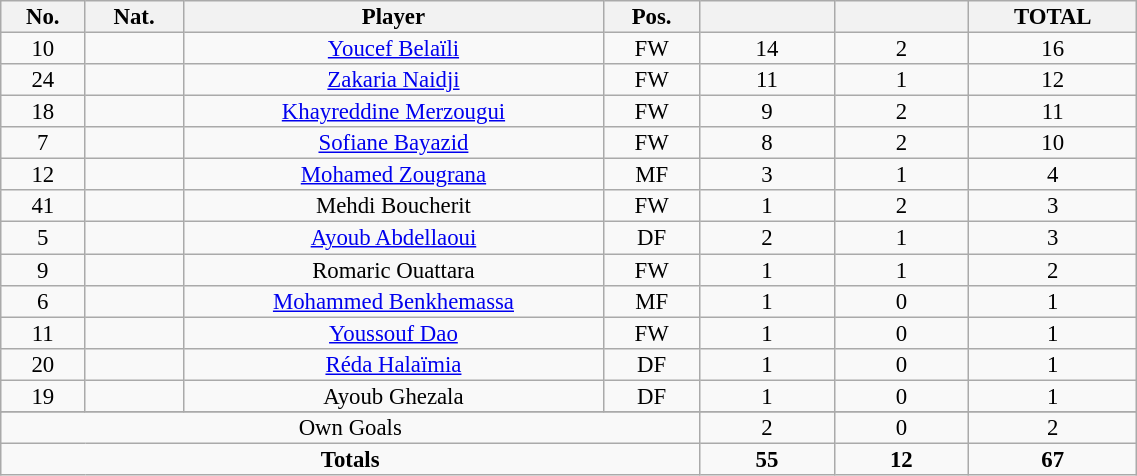<table class="wikitable sortable alternance" style="font-size:95%; text-align:center; line-height:14px; width:60%;">
<tr>
<th width=10>No.</th>
<th width=10>Nat.</th>
<th width=140>Player</th>
<th width=10>Pos.</th>
<th width=40></th>
<th width=40></th>
<th width=10>TOTAL</th>
</tr>
<tr>
<td>10</td>
<td></td>
<td><a href='#'>Youcef Belaïli</a></td>
<td>FW</td>
<td>14</td>
<td>2</td>
<td>16</td>
</tr>
<tr>
<td>24</td>
<td></td>
<td><a href='#'>Zakaria Naidji</a></td>
<td>FW</td>
<td>11</td>
<td>1</td>
<td>12</td>
</tr>
<tr>
<td>18</td>
<td></td>
<td><a href='#'>Khayreddine Merzougui</a></td>
<td>FW</td>
<td>9</td>
<td>2</td>
<td>11</td>
</tr>
<tr>
<td>7</td>
<td></td>
<td><a href='#'>Sofiane Bayazid</a></td>
<td>FW</td>
<td>8</td>
<td>2</td>
<td>10</td>
</tr>
<tr>
<td>12</td>
<td></td>
<td><a href='#'>Mohamed Zougrana</a></td>
<td>MF</td>
<td>3</td>
<td>1</td>
<td>4</td>
</tr>
<tr>
<td>41</td>
<td></td>
<td>Mehdi Boucherit</td>
<td>FW</td>
<td>1</td>
<td>2</td>
<td>3</td>
</tr>
<tr>
<td>5</td>
<td></td>
<td><a href='#'>Ayoub Abdellaoui</a></td>
<td>DF</td>
<td>2</td>
<td>1</td>
<td>3</td>
</tr>
<tr>
<td>9</td>
<td></td>
<td>Romaric Ouattara</td>
<td>FW</td>
<td>1</td>
<td>1</td>
<td>2</td>
</tr>
<tr>
<td>6</td>
<td></td>
<td><a href='#'>Mohammed Benkhemassa</a></td>
<td>MF</td>
<td>1</td>
<td>0</td>
<td>1</td>
</tr>
<tr>
<td>11</td>
<td></td>
<td><a href='#'>Youssouf Dao</a></td>
<td>FW</td>
<td>1</td>
<td>0</td>
<td>1</td>
</tr>
<tr>
<td>20</td>
<td></td>
<td><a href='#'>Réda Halaïmia</a></td>
<td>DF</td>
<td>1</td>
<td>0</td>
<td>1</td>
</tr>
<tr>
<td>19</td>
<td></td>
<td>Ayoub Ghezala</td>
<td>DF</td>
<td>1</td>
<td>0</td>
<td>1</td>
</tr>
<tr>
</tr>
<tr class="sortbottom">
<td colspan="4">Own Goals</td>
<td>2</td>
<td>0</td>
<td>2</td>
</tr>
<tr class="sortbottom">
<td colspan="4"><strong>Totals</strong></td>
<td><strong>55</strong></td>
<td><strong>12</strong></td>
<td><strong>67</strong></td>
</tr>
</table>
